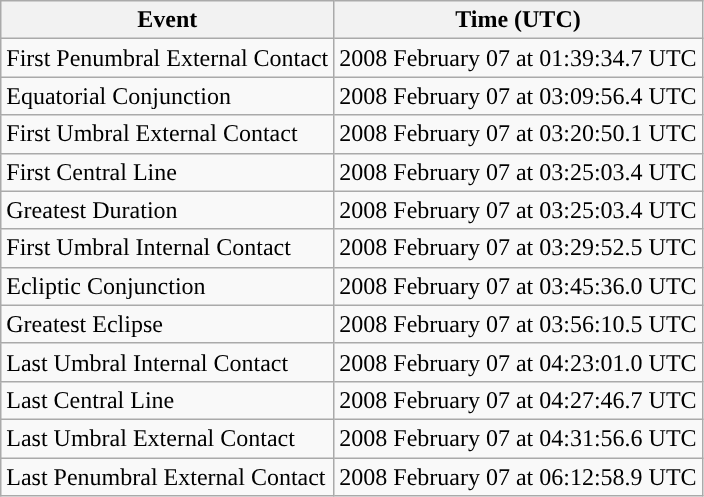<table class="wikitable">
<tr>
<th>Event</th>
<th>Time (UTC)</th>
</tr>
<tr>
<td>First Penumbral External Contact</td>
<td>2008 February 07 at 01:39:34.7 UTC</td>
</tr>
<tr>
<td>Equatorial Conjunction</td>
<td>2008 February 07 at 03:09:56.4 UTC</td>
</tr>
<tr>
<td>First Umbral External Contact</td>
<td>2008 February 07 at 03:20:50.1 UTC</td>
</tr>
<tr>
<td>First Central Line</td>
<td>2008 February 07 at 03:25:03.4 UTC</td>
</tr>
<tr>
<td>Greatest Duration</td>
<td>2008 February 07 at 03:25:03.4 UTC</td>
</tr>
<tr>
<td>First Umbral Internal Contact</td>
<td>2008 February 07 at 03:29:52.5 UTC</td>
</tr>
<tr>
<td>Ecliptic Conjunction</td>
<td>2008 February 07 at 03:45:36.0 UTC</td>
</tr>
<tr>
<td>Greatest Eclipse</td>
<td>2008 February 07 at 03:56:10.5 UTC</td>
</tr>
<tr>
<td>Last Umbral Internal Contact</td>
<td>2008 February 07 at 04:23:01.0 UTC</td>
</tr>
<tr>
<td>Last Central Line</td>
<td>2008 February 07 at 04:27:46.7 UTC</td>
</tr>
<tr>
<td>Last Umbral External Contact</td>
<td>2008 February 07 at 04:31:56.6 UTC</td>
</tr>
<tr>
<td>Last Penumbral External Contact</td>
<td>2008 February 07 at 06:12:58.9 UTC</td>
</tr>
</table>
